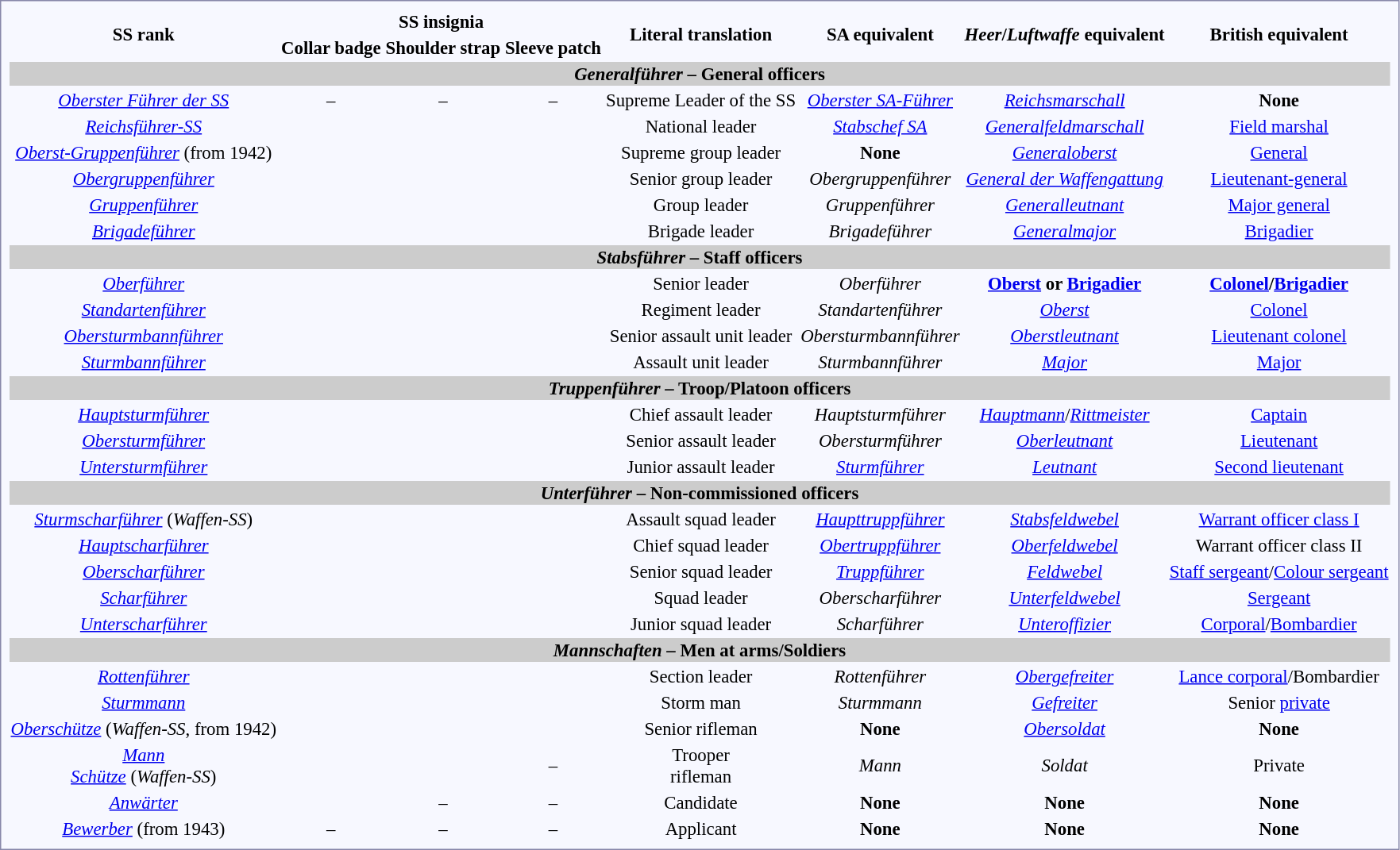<table style="border:1px solid #8888aa; background-color:#f7f8ff; padding:5px; font-size:95%; margin: 0px 12px 12px 0px;">
<tr style="text-align:center;">
<th rowspan=2>SS rank</th>
<th colspan=3>SS insignia</th>
<th rowspan=2>Literal translation</th>
<th rowspan=2>SA equivalent</th>
<th rowspan=2><em>Heer</em>/<em>Luftwaffe</em> equivalent</th>
<th rowspan=2>British equivalent</th>
</tr>
<tr style="text-align:center;">
<th>Collar badge</th>
<th>Shoulder strap</th>
<th>Sleeve patch</th>
</tr>
<tr style="background-color:#CCCCCC; width: 100%">
<th colspan=8><em>Generalführer</em> – General officers</th>
</tr>
<tr style="text-align:center;">
<td><em><a href='#'>Oberster Führer der SS</a></em></td>
<td>–</td>
<td>–</td>
<td>–</td>
<td>Supreme Leader of the SS</td>
<td><em><a href='#'>Oberster SA-Führer</a></em></td>
<td><em><a href='#'>Reichsmarschall</a></em></td>
<td><strong>None</strong></td>
</tr>
<tr style="text-align:center;">
<td><em><a href='#'>Reichsführer-SS</a></em></td>
<td></td>
<td></td>
<td></td>
<td>National leader</td>
<td><em><a href='#'>Stabschef SA</a></em></td>
<td><em><a href='#'>Generalfeldmarschall</a></em></td>
<td><a href='#'>Field marshal</a></td>
</tr>
<tr style="text-align:center;">
<td><em><a href='#'>Oberst-Gruppenführer</a></em> (from 1942)</td>
<td></td>
<td></td>
<td></td>
<td>Supreme group leader</td>
<td><strong>None</strong></td>
<td><em><a href='#'>Generaloberst</a></em></td>
<td><a href='#'>General</a></td>
</tr>
<tr style="text-align:center;">
<td><em><a href='#'>Obergruppenführer</a></em></td>
<td></td>
<td></td>
<td></td>
<td>Senior group leader</td>
<td><em>Obergruppenführer</em></td>
<td><em><a href='#'>General der Waffengattung</a></em></td>
<td><a href='#'>Lieutenant-general</a></td>
</tr>
<tr style="text-align:center;">
<td><em><a href='#'>Gruppenführer</a></em></td>
<td></td>
<td></td>
<td></td>
<td>Group leader</td>
<td><em>Gruppenführer</em></td>
<td><em><a href='#'>Generalleutnant</a></em></td>
<td><a href='#'>Major general</a></td>
</tr>
<tr style="text-align:center;">
<td><em><a href='#'>Brigadeführer</a></em></td>
<td></td>
<td></td>
<td></td>
<td>Brigade leader</td>
<td><em>Brigadeführer</em></td>
<td><em><a href='#'>Generalmajor</a></em></td>
<td><a href='#'>Brigadier</a></td>
</tr>
<tr style="background-color:#CCCCCC; width: 100%">
<th colspan=8><em>Stabsführer</em> – Staff officers</th>
</tr>
<tr style="text-align:center;">
<td><em><a href='#'>Oberführer</a></em></td>
<td></td>
<td></td>
<td></td>
<td>Senior leader</td>
<td><em>Oberführer</em></td>
<td><strong><a href='#'>Oberst</a> or <a href='#'>Brigadier</a></strong></td>
<td><strong><a href='#'>Colonel</a>/<a href='#'>Brigadier</a></strong></td>
</tr>
<tr style="text-align:center;">
<td><em><a href='#'>Standartenführer</a></em></td>
<td></td>
<td></td>
<td></td>
<td>Regiment leader</td>
<td><em>Standartenführer</em></td>
<td><em><a href='#'>Oberst</a></em></td>
<td><a href='#'>Colonel</a></td>
</tr>
<tr style="text-align:center;">
<td><em><a href='#'>Obersturmbannführer</a></em></td>
<td></td>
<td></td>
<td></td>
<td>Senior assault unit leader</td>
<td><em>Obersturmbannführer</em></td>
<td><em><a href='#'>Oberstleutnant</a></em></td>
<td><a href='#'>Lieutenant colonel</a></td>
</tr>
<tr style="text-align:center;">
<td><em><a href='#'>Sturmbannführer</a></em></td>
<td></td>
<td></td>
<td></td>
<td>Assault unit leader</td>
<td><em>Sturmbannführer</em></td>
<td><em><a href='#'>Major</a></em></td>
<td><a href='#'>Major</a></td>
</tr>
<tr style="background-color:#CCCCCC; width: 100%">
<th colspan=8><em>Truppenführer</em> – Troop/Platoon officers</th>
</tr>
<tr style="text-align:center;">
<td><em><a href='#'>Hauptsturmführer</a></em></td>
<td></td>
<td></td>
<td></td>
<td>Chief assault leader</td>
<td><em>Hauptsturmführer</em></td>
<td><em><a href='#'>Hauptmann</a></em>/<em><a href='#'>Rittmeister</a></em></td>
<td><a href='#'>Captain</a></td>
</tr>
<tr style="text-align:center;">
<td><em><a href='#'>Obersturmführer</a></em></td>
<td></td>
<td></td>
<td></td>
<td>Senior assault leader</td>
<td><em>Obersturmführer</em></td>
<td><em><a href='#'>Oberleutnant</a></em></td>
<td><a href='#'>Lieutenant</a></td>
</tr>
<tr style="text-align:center;">
<td><em><a href='#'>Untersturmführer</a></em></td>
<td></td>
<td></td>
<td></td>
<td>Junior assault leader</td>
<td><em><a href='#'>Sturmführer</a></em></td>
<td><em><a href='#'>Leutnant</a></em></td>
<td><a href='#'>Second lieutenant</a></td>
</tr>
<tr style="background-color:#CCCCCC; width: 100%">
<th colspan=8><em>Unterführer</em> – Non-commissioned officers</th>
</tr>
<tr style="text-align:center;">
<td><em><a href='#'>Sturmscharführer</a></em> (<em>Waffen-SS</em>)</td>
<td></td>
<td></td>
<td></td>
<td>Assault squad leader</td>
<td><em><a href='#'>Haupttruppführer</a></em></td>
<td><em><a href='#'>Stabsfeldwebel</a></em></td>
<td><a href='#'>Warrant officer class I</a></td>
</tr>
<tr style="text-align:center;">
<td><em><a href='#'>Hauptscharführer</a></em></td>
<td></td>
<td></td>
<td></td>
<td>Chief squad leader</td>
<td><em><a href='#'>Obertruppführer</a></em></td>
<td><em><a href='#'>Oberfeldwebel</a></em></td>
<td>Warrant officer class II</td>
</tr>
<tr style="text-align:center;">
<td><em><a href='#'>Oberscharführer</a></em></td>
<td></td>
<td></td>
<td></td>
<td>Senior squad leader</td>
<td><em><a href='#'>Truppführer</a></em></td>
<td><em><a href='#'>Feldwebel</a></em></td>
<td><a href='#'>Staff sergeant</a>/<a href='#'>Colour sergeant</a></td>
</tr>
<tr style="text-align:center;">
<td><em><a href='#'>Scharführer</a></em></td>
<td></td>
<td></td>
<td></td>
<td>Squad leader</td>
<td><em>Oberscharführer</em></td>
<td><em><a href='#'>Unterfeldwebel</a></em></td>
<td><a href='#'>Sergeant</a></td>
</tr>
<tr style="text-align:center;">
<td><em><a href='#'>Unterscharführer</a></em></td>
<td></td>
<td></td>
<td></td>
<td>Junior squad leader</td>
<td><em>Scharführer</em></td>
<td><em><a href='#'>Unteroffizier</a></em></td>
<td><a href='#'>Corporal</a>/<a href='#'>Bombardier</a></td>
</tr>
<tr style="background-color:#CCCCCC; width: 100%">
<th colspan=8><em>Mannschaften</em> – Men at arms/Soldiers</th>
</tr>
<tr style="text-align:center;">
<td><em><a href='#'>Rottenführer</a></em></td>
<td></td>
<td></td>
<td></td>
<td>Section leader</td>
<td><em>Rottenführer</em></td>
<td><em><a href='#'>Obergefreiter</a></em></td>
<td><a href='#'>Lance corporal</a>/Bombardier</td>
</tr>
<tr style="text-align:center;">
<td><em><a href='#'>Sturmmann</a></em></td>
<td></td>
<td></td>
<td></td>
<td>Storm man</td>
<td><em>Sturmmann</em></td>
<td><em><a href='#'>Gefreiter</a></em></td>
<td>Senior <a href='#'>private</a></td>
</tr>
<tr style="text-align:center;">
<td><em><a href='#'>Oberschütze</a></em> (<em>Waffen-SS</em>, from 1942)</td>
<td></td>
<td></td>
<td></td>
<td>Senior rifleman</td>
<td><strong>None</strong></td>
<td><em><a href='#'>Obersoldat</a></em></td>
<td><strong>None</strong></td>
</tr>
<tr style="text-align:center;">
<td><em><a href='#'>Mann</a></em><br><em><a href='#'>Schütze</a></em> (<em>Waffen-SS</em>)</td>
<td></td>
<td></td>
<td>–</td>
<td>Trooper<br>rifleman</td>
<td><em>Mann</em></td>
<td><em>Soldat</em></td>
<td>Private</td>
</tr>
<tr style="text-align:center;">
<td><em><a href='#'>Anwärter</a></em></td>
<td></td>
<td>–</td>
<td>–</td>
<td>Candidate</td>
<td><strong>None</strong></td>
<td><strong>None</strong></td>
<td><strong>None</strong></td>
</tr>
<tr style="text-align:center;">
<td><em><a href='#'>Bewerber</a></em> (from 1943)</td>
<td>–</td>
<td>–</td>
<td>–</td>
<td>Applicant</td>
<td><strong>None</strong></td>
<td><strong>None</strong></td>
<td><strong>None</strong></td>
</tr>
</table>
